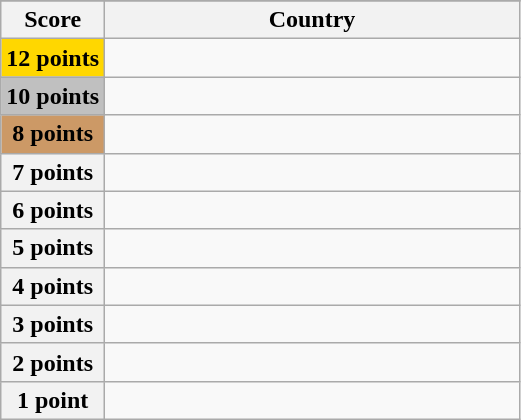<table class="wikitable">
<tr>
</tr>
<tr>
<th scope="col" width="20%">Score</th>
<th scope="col">Country</th>
</tr>
<tr>
<th scope="row" style="background:gold">12 points</th>
<td></td>
</tr>
<tr>
<th scope="row" style="background:silver">10 points</th>
<td></td>
</tr>
<tr>
<th scope="row" style="background:#CC9966">8 points</th>
<td></td>
</tr>
<tr>
<th scope="row">7 points</th>
<td></td>
</tr>
<tr>
<th scope="row">6 points</th>
<td></td>
</tr>
<tr>
<th scope="row">5 points</th>
<td></td>
</tr>
<tr>
<th scope="row">4 points</th>
<td></td>
</tr>
<tr>
<th scope="row">3 points</th>
<td></td>
</tr>
<tr>
<th scope="row">2 points</th>
<td></td>
</tr>
<tr>
<th scope="row">1 point</th>
<td></td>
</tr>
</table>
